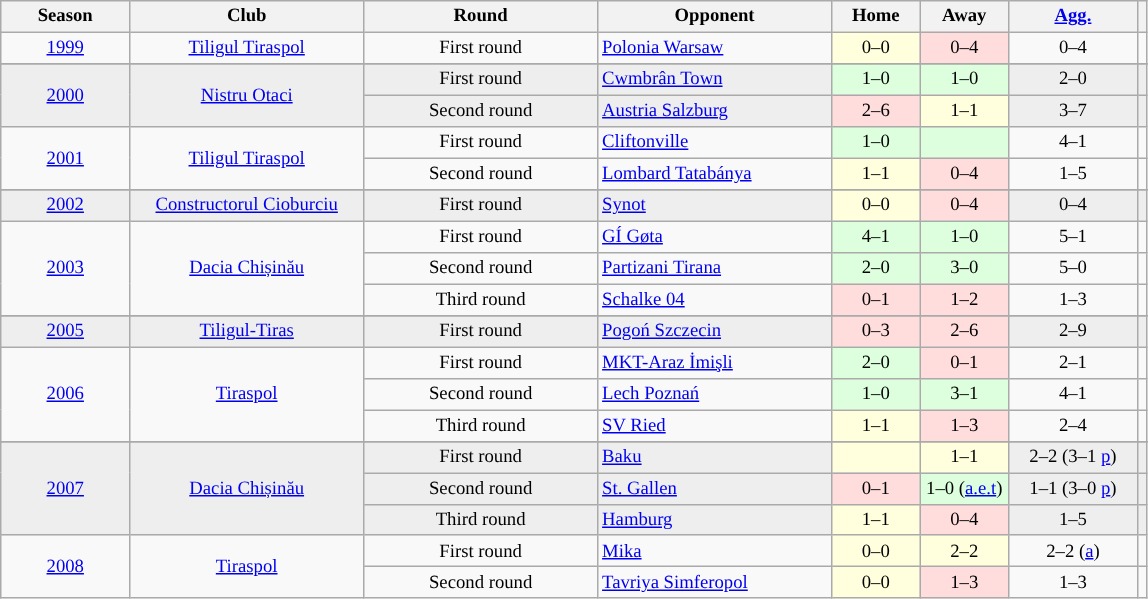<table class="wikitable" style="font-size:78%; text-align: center;">
<tr>
<th width="80">Season</th>
<th width="150">Club</th>
<th width="150">Round</th>
<th width="150">Opponent</th>
<th width="53">Home</th>
<th width="53">Away</th>
<th width="80"><a href='#'>Agg.</a></th>
<th></th>
</tr>
<tr>
<td><a href='#'>1999</a></td>
<td><a href='#'>Tiligul Tiraspol</a></td>
<td>First round</td>
<td align="left"> <a href='#'>Polonia Warsaw</a></td>
<td bgcolor="#ffffdd">0–0</td>
<td bgcolor="#ffdddd">0–4</td>
<td>0–4</td>
<td></td>
</tr>
<tr>
</tr>
<tr bgcolor=#EEEEEE>
<td rowspan=2><a href='#'>2000</a></td>
<td rowspan=2><a href='#'>Nistru Otaci</a></td>
<td>First round</td>
<td align="left"> <a href='#'>Cwmbrân Town</a></td>
<td bgcolor="#ddffdd">1–0</td>
<td bgcolor="#ddffdd">1–0</td>
<td>2–0</td>
<td></td>
</tr>
<tr bgcolor=#EEEEEE>
<td>Second round</td>
<td align="left"> <a href='#'>Austria Salzburg</a></td>
<td bgcolor="#ffdddd">2–6</td>
<td bgcolor="#ffffdd">1–1</td>
<td>3–7</td>
<td></td>
</tr>
<tr>
<td rowspan=2><a href='#'>2001</a></td>
<td rowspan=2><a href='#'>Tiligul Tiraspol</a></td>
<td>First round</td>
<td align="left"> <a href='#'>Cliftonville</a></td>
<td bgcolor="#ddffdd">1–0</td>
<td bgcolor="#ddffdd"></td>
<td>4–1</td>
<td></td>
</tr>
<tr>
<td>Second round</td>
<td align="left"> <a href='#'>Lombard Tatabánya</a></td>
<td bgcolor="#ffffdd">1–1</td>
<td bgcolor="#ffdddd">0–4</td>
<td>1–5</td>
<td></td>
</tr>
<tr>
</tr>
<tr bgcolor=#EEEEEE>
<td><a href='#'>2002</a></td>
<td><a href='#'>Constructorul Cioburciu</a></td>
<td>First round</td>
<td align="left"> <a href='#'>Synot</a></td>
<td bgcolor="#ffffdd">0–0</td>
<td bgcolor="#ffdddd">0–4</td>
<td>0–4</td>
<td></td>
</tr>
<tr>
<td rowspan=3><a href='#'>2003</a></td>
<td rowspan=3><a href='#'>Dacia Chișinău</a></td>
<td>First round</td>
<td align="left"> <a href='#'>GÍ Gøta</a></td>
<td bgcolor="#ddffdd">4–1</td>
<td bgcolor="#ddffdd">1–0</td>
<td>5–1</td>
<td></td>
</tr>
<tr>
<td>Second round</td>
<td align="left"> <a href='#'>Partizani Tirana</a></td>
<td bgcolor="#ddffdd">2–0</td>
<td bgcolor="#ddffdd">3–0</td>
<td>5–0</td>
<td></td>
</tr>
<tr>
<td>Third round</td>
<td align="left"> <a href='#'>Schalke 04</a></td>
<td bgcolor="#ffdddd">0–1</td>
<td bgcolor="#ffdddd">1–2</td>
<td>1–3</td>
<td></td>
</tr>
<tr>
</tr>
<tr bgcolor=#EEEEEE>
<td><a href='#'>2005</a></td>
<td><a href='#'>Tiligul-Tiras</a></td>
<td>First round</td>
<td align="left"> <a href='#'>Pogoń Szczecin</a></td>
<td bgcolor="#ffdddd">0–3</td>
<td bgcolor="#ffdddd">2–6</td>
<td>2–9</td>
<td></td>
</tr>
<tr>
<td rowspan=3><a href='#'>2006</a></td>
<td rowspan=3><a href='#'>Tiraspol</a></td>
<td>First round</td>
<td align="left"> <a href='#'>MKT-Araz İmişli</a></td>
<td bgcolor="#ddffdd">2–0</td>
<td bgcolor="#ffdddd">0–1</td>
<td>2–1</td>
<td></td>
</tr>
<tr>
<td>Second round</td>
<td align="left"> <a href='#'>Lech Poznań</a></td>
<td bgcolor="#ddffdd">1–0</td>
<td bgcolor="#ddffdd">3–1</td>
<td>4–1</td>
<td></td>
</tr>
<tr>
<td>Third round</td>
<td align="left"> <a href='#'>SV Ried</a></td>
<td bgcolor="#ffffdd">1–1</td>
<td bgcolor="#ffdddd">1–3</td>
<td>2–4</td>
<td></td>
</tr>
<tr>
</tr>
<tr bgcolor=#EEEEEE>
<td rowspan=3><a href='#'>2007</a></td>
<td rowspan=3><a href='#'>Dacia Chișinău</a></td>
<td>First round</td>
<td align="left"> <a href='#'>Baku</a></td>
<td bgcolor="#ffffdd"></td>
<td bgcolor="#ffffdd">1–1</td>
<td>2–2 (3–1 <a href='#'>p</a>)</td>
<td></td>
</tr>
<tr bgcolor=#EEEEEE>
<td>Second round</td>
<td align="left"> <a href='#'>St. Gallen</a></td>
<td bgcolor="#ffdddd">0–1</td>
<td bgcolor="#ddffdd">1–0 (<a href='#'>a.e.t</a>)</td>
<td>1–1 (3–0 <a href='#'>p</a>)</td>
<td></td>
</tr>
<tr bgcolor=#EEEEEE>
<td>Third round</td>
<td align="left"> <a href='#'>Hamburg</a></td>
<td bgcolor="#ffffdd">1–1</td>
<td bgcolor="#ffdddd">0–4</td>
<td>1–5</td>
<td></td>
</tr>
<tr>
<td rowspan=2><a href='#'>2008</a></td>
<td rowspan=2><a href='#'>Tiraspol</a></td>
<td>First round</td>
<td align="left"> <a href='#'>Mika</a></td>
<td bgcolor="#ffffdd">0–0</td>
<td bgcolor="#ffffdd">2–2</td>
<td>2–2 (<a href='#'>a</a>)</td>
<td></td>
</tr>
<tr>
<td>Second round</td>
<td align="left"> <a href='#'>Tavriya Simferopol</a></td>
<td bgcolor="#ffffdd">0–0</td>
<td bgcolor="#ffdddd">1–3</td>
<td>1–3</td>
<td></td>
</tr>
</table>
